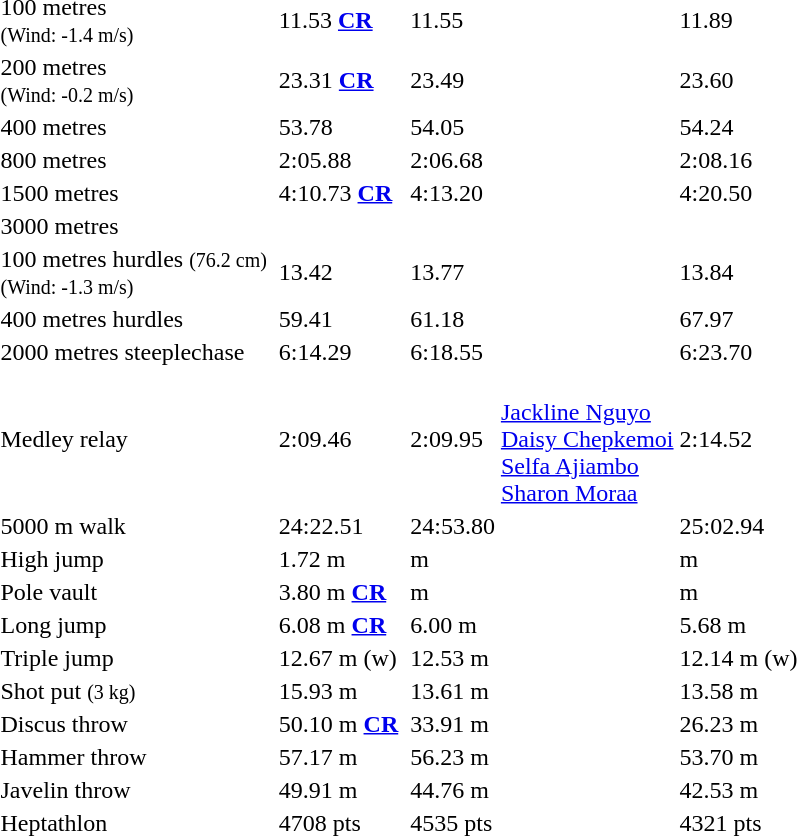<table>
<tr>
<td>100 metres<br><small>(Wind: -1.4 m/s)</small></td>
<td></td>
<td>11.53 <strong><a href='#'>CR</a></strong></td>
<td></td>
<td>11.55</td>
<td></td>
<td>11.89</td>
</tr>
<tr>
<td>200 metres <br><small>(Wind: -0.2 m/s)</small></td>
<td></td>
<td>23.31 <strong><a href='#'>CR</a></strong></td>
<td></td>
<td>23.49</td>
<td></td>
<td>23.60</td>
</tr>
<tr>
<td>400 metres</td>
<td></td>
<td>53.78</td>
<td></td>
<td>54.05</td>
<td></td>
<td>54.24</td>
</tr>
<tr>
<td>800 metres</td>
<td></td>
<td>2:05.88</td>
<td></td>
<td>2:06.68</td>
<td></td>
<td>2:08.16</td>
</tr>
<tr>
<td>1500 metres</td>
<td></td>
<td>4:10.73 <strong><a href='#'>CR</a></strong></td>
<td></td>
<td>4:13.20</td>
<td></td>
<td>4:20.50</td>
</tr>
<tr>
<td>3000 metres</td>
<td></td>
<td></td>
<td></td>
<td></td>
<td></td>
<td></td>
</tr>
<tr>
<td>100 metres hurdles <small>(76.2 cm)<br>(Wind: -1.3 m/s)</small></td>
<td></td>
<td>13.42</td>
<td></td>
<td>13.77</td>
<td></td>
<td>13.84</td>
</tr>
<tr>
<td>400 metres hurdles</td>
<td></td>
<td>59.41</td>
<td></td>
<td>61.18</td>
<td></td>
<td>67.97</td>
</tr>
<tr>
<td>2000 metres steeplechase</td>
<td></td>
<td>6:14.29</td>
<td></td>
<td>6:18.55</td>
<td></td>
<td>6:23.70</td>
</tr>
<tr>
<td>Medley relay</td>
<td></td>
<td>2:09.46</td>
<td></td>
<td>2:09.95</td>
<td><br><a href='#'>Jackline Nguyo</a><br><a href='#'>Daisy Chepkemoi</a><br><a href='#'>Selfa Ajiambo</a><br><a href='#'>Sharon Moraa</a></td>
<td>2:14.52</td>
</tr>
<tr>
<td>5000 m walk</td>
<td></td>
<td>24:22.51</td>
<td></td>
<td>24:53.80</td>
<td></td>
<td>25:02.94</td>
</tr>
<tr>
<td>High jump</td>
<td></td>
<td>1.72 m</td>
<td></td>
<td>m</td>
<td></td>
<td>m</td>
</tr>
<tr>
<td>Pole vault</td>
<td></td>
<td>3.80 m <strong><a href='#'>CR</a></strong></td>
<td></td>
<td>m</td>
<td></td>
<td>m</td>
</tr>
<tr>
<td>Long jump</td>
<td></td>
<td>6.08 m <strong><a href='#'>CR</a></strong></td>
<td></td>
<td>6.00 m</td>
<td></td>
<td>5.68 m</td>
</tr>
<tr>
<td>Triple jump</td>
<td></td>
<td>12.67 m (w)</td>
<td></td>
<td>12.53 m</td>
<td></td>
<td>12.14 m (w)</td>
</tr>
<tr>
<td>Shot put <small>(3 kg)</small></td>
<td></td>
<td>15.93 m</td>
<td></td>
<td>13.61 m</td>
<td></td>
<td>13.58 m</td>
</tr>
<tr>
<td>Discus throw</td>
<td></td>
<td>50.10 m <strong><a href='#'>CR</a></strong></td>
<td></td>
<td>33.91 m</td>
<td></td>
<td>26.23 m</td>
</tr>
<tr>
<td>Hammer throw</td>
<td></td>
<td>57.17 m</td>
<td></td>
<td>56.23 m</td>
<td></td>
<td>53.70 m</td>
</tr>
<tr>
<td>Javelin throw</td>
<td></td>
<td>49.91 m</td>
<td></td>
<td>44.76 m</td>
<td></td>
<td>42.53 m</td>
</tr>
<tr>
<td>Heptathlon</td>
<td></td>
<td>4708 pts</td>
<td></td>
<td>4535 pts</td>
<td></td>
<td>4321 pts</td>
</tr>
</table>
